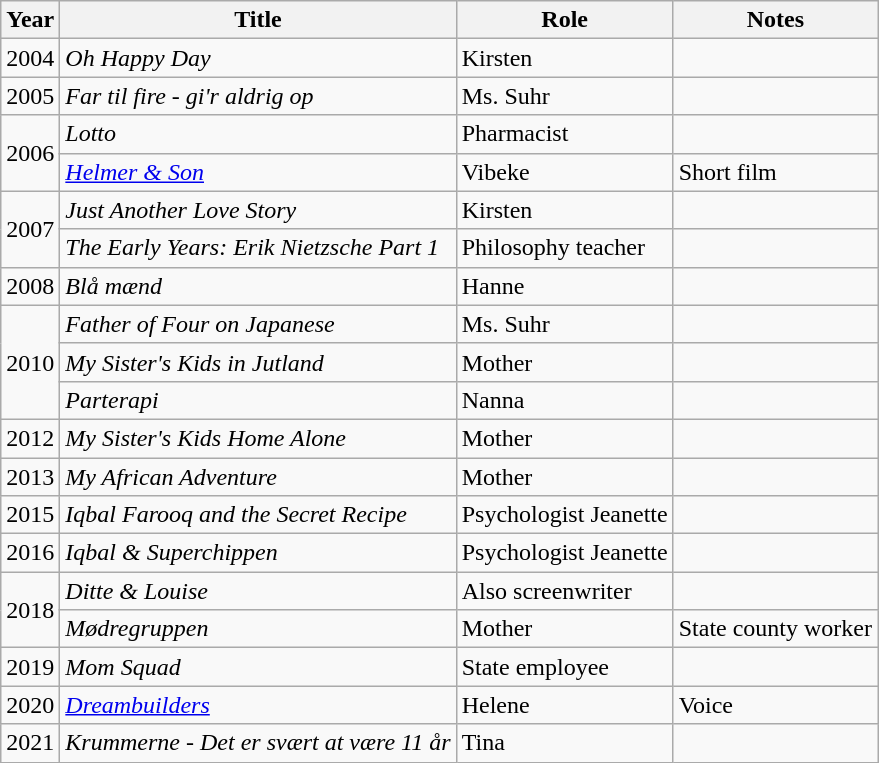<table class="wikitable">
<tr>
<th>Year</th>
<th>Title</th>
<th>Role</th>
<th>Notes</th>
</tr>
<tr>
<td>2004</td>
<td><em>Oh Happy Day</em></td>
<td>Kirsten</td>
<td></td>
</tr>
<tr>
<td>2005</td>
<td><em>Far til fire - gi'r aldrig op</em></td>
<td>Ms. Suhr</td>
<td></td>
</tr>
<tr>
<td rowspan="2">2006</td>
<td><em>Lotto</em></td>
<td>Pharmacist</td>
<td></td>
</tr>
<tr>
<td><em><a href='#'>Helmer & Son</a></em></td>
<td>Vibeke</td>
<td>Short film</td>
</tr>
<tr>
<td rowspan="2">2007</td>
<td><em>Just Another Love Story</em></td>
<td>Kirsten</td>
<td></td>
</tr>
<tr>
<td><em>The Early Years: Erik Nietzsche Part 1</em></td>
<td>Philosophy teacher</td>
<td></td>
</tr>
<tr>
<td>2008</td>
<td><em>Blå mænd</em></td>
<td>Hanne</td>
<td></td>
</tr>
<tr>
<td rowspan="3">2010</td>
<td><em>Father of Four on Japanese</em></td>
<td>Ms. Suhr</td>
<td></td>
</tr>
<tr>
<td><em>My Sister's Kids in Jutland</em></td>
<td>Mother</td>
<td></td>
</tr>
<tr>
<td><em>Parterapi</em></td>
<td>Nanna</td>
<td></td>
</tr>
<tr>
<td>2012</td>
<td><em>My Sister's Kids Home Alone</em></td>
<td>Mother</td>
<td></td>
</tr>
<tr>
<td>2013</td>
<td><em>My African Adventure</em></td>
<td>Mother</td>
<td></td>
</tr>
<tr>
<td>2015</td>
<td><em>Iqbal Farooq and the Secret Recipe</em></td>
<td>Psychologist Jeanette</td>
<td></td>
</tr>
<tr>
<td>2016</td>
<td><em>Iqbal & Superchippen</em></td>
<td>Psychologist Jeanette</td>
<td></td>
</tr>
<tr>
<td rowspan="2">2018</td>
<td><em>Ditte & Louise</em></td>
<td>Also screenwriter</td>
<td></td>
</tr>
<tr>
<td><em>Mødregruppen</em></td>
<td>Mother</td>
<td>State county worker</td>
</tr>
<tr>
<td>2019</td>
<td><em>Mom Squad</em></td>
<td>State employee</td>
<td></td>
</tr>
<tr>
<td>2020</td>
<td><em><a href='#'>Dreambuilders</a></em></td>
<td>Helene</td>
<td>Voice</td>
</tr>
<tr>
<td>2021</td>
<td><em>Krummerne - Det er svært at være 11 år</em></td>
<td>Tina</td>
</tr>
</table>
